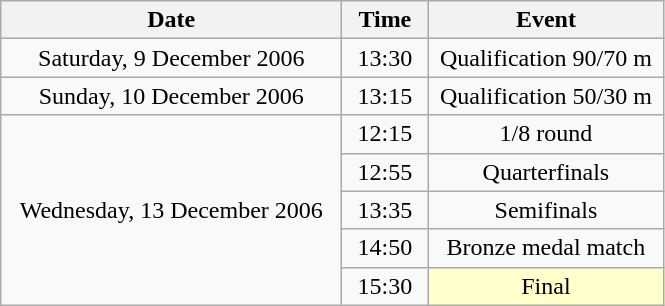<table class = "wikitable" style="text-align:center;">
<tr>
<th width=220>Date</th>
<th width=50>Time</th>
<th width=150>Event</th>
</tr>
<tr>
<td>Saturday, 9 December 2006</td>
<td>13:30</td>
<td>Qualification 90/70 m</td>
</tr>
<tr>
<td>Sunday, 10 December 2006</td>
<td>13:15</td>
<td>Qualification 50/30 m</td>
</tr>
<tr>
<td rowspan=5>Wednesday, 13 December 2006</td>
<td>12:15</td>
<td>1/8 round</td>
</tr>
<tr>
<td>12:55</td>
<td>Quarterfinals</td>
</tr>
<tr>
<td>13:35</td>
<td>Semifinals</td>
</tr>
<tr>
<td>14:50</td>
<td>Bronze medal match</td>
</tr>
<tr>
<td>15:30</td>
<td bgcolor=ffffcc>Final</td>
</tr>
</table>
